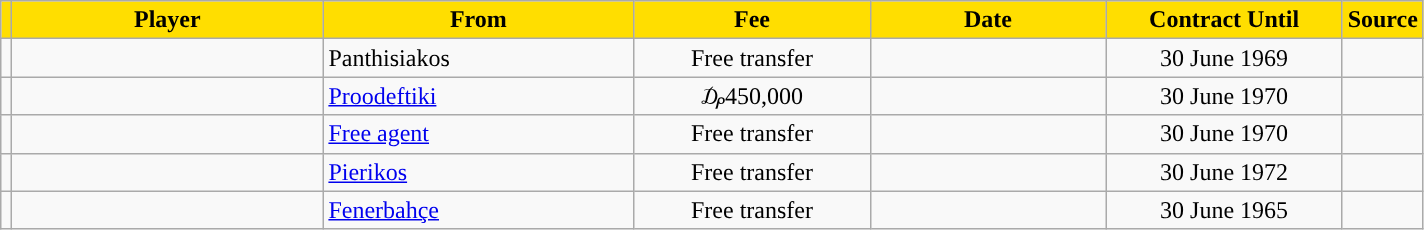<table class="wikitable sortable">
<tr>
<th style="background:#FFDE00"></th>
<th width=200 style="background:#FFDE00">Player</th>
<th width=200 style="background:#FFDE00">From</th>
<th width=150 style="background:#FFDE00">Fee</th>
<th width=150 style="background:#FFDE00">Date</th>
<th width=150 style="background:#FFDE00">Contract Until</th>
<th style="background:#FFDE00">Source</th>
</tr>
<tr>
<td align=center></td>
<td></td>
<td> Panthisiakos</td>
<td align=center>Free transfer</td>
<td align=center></td>
<td align=center>30 June 1969</td>
<td align=center></td>
</tr>
<tr>
<td align=center></td>
<td></td>
<td> <a href='#'>Proodeftiki</a></td>
<td align=center>₯450,000</td>
<td align=center></td>
<td align=center>30 June 1970</td>
<td align=center></td>
</tr>
<tr>
<td align=center></td>
<td></td>
<td><a href='#'>Free agent</a></td>
<td align=center>Free transfer</td>
<td align=center></td>
<td align=center>30 June 1970</td>
<td align=center></td>
</tr>
<tr>
<td align=center></td>
<td></td>
<td> <a href='#'>Pierikos</a></td>
<td align=center>Free transfer</td>
<td align=center></td>
<td align=center>30 June 1972</td>
<td align=center></td>
</tr>
<tr>
<td align=center></td>
<td></td>
<td> <a href='#'>Fenerbahçe</a></td>
<td align=center>Free transfer</td>
<td align=center></td>
<td align=center>30 June 1965</td>
<td align=center></td>
</tr>
</table>
